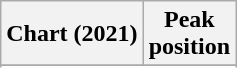<table class="wikitable sortable plainrowheaders" style="text-align:center">
<tr>
<th scope="col">Chart (2021)</th>
<th scope="col">Peak<br>position</th>
</tr>
<tr>
</tr>
<tr>
</tr>
</table>
